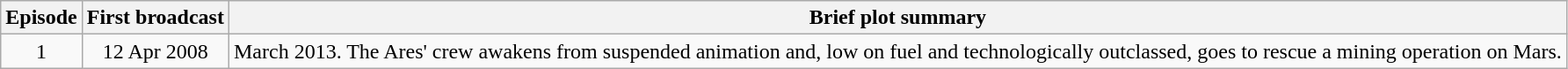<table class="wikitable">
<tr>
<th>Episode</th>
<th>First broadcast</th>
<th>Brief plot summary</th>
</tr>
<tr>
<td align="center">1</td>
<td align="center">12 Apr 2008</td>
<td>March 2013. The Ares' crew awakens from suspended animation and, low on fuel and technologically outclassed, goes to rescue a mining operation on Mars.</td>
</tr>
</table>
